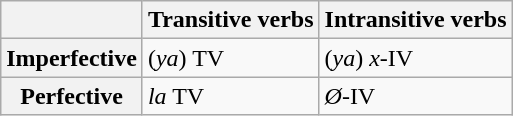<table class="wikitable">
<tr>
<th></th>
<th>Transitive verbs</th>
<th>Intransitive verbs</th>
</tr>
<tr>
<th>Imperfective</th>
<td>(<em>ya</em>) TV</td>
<td>(<em>ya</em>) <em>x</em>-IV</td>
</tr>
<tr>
<th>Perfective</th>
<td><em>la</em> TV</td>
<td><em>Ø</em>-IV</td>
</tr>
</table>
